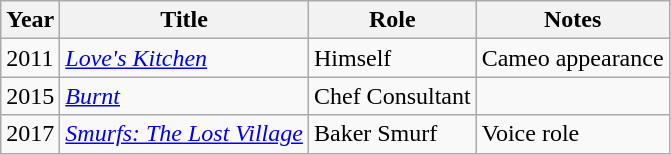<table class="wikitable">
<tr>
<th>Year</th>
<th>Title</th>
<th>Role</th>
<th>Notes</th>
</tr>
<tr>
<td>2011</td>
<td><em><a href='#'>Love's Kitchen</a></em></td>
<td>Himself</td>
<td>Cameo appearance</td>
</tr>
<tr>
<td>2015</td>
<td><a href='#'><em>Burnt</em></a></td>
<td>Chef Consultant</td>
<td></td>
</tr>
<tr>
<td>2017</td>
<td><em><a href='#'>Smurfs: The Lost Village</a></em></td>
<td>Baker Smurf</td>
<td>Voice role</td>
</tr>
</table>
